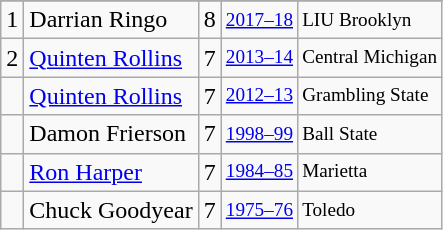<table class="wikitable">
<tr>
</tr>
<tr>
<td>1</td>
<td>Darrian Ringo</td>
<td>8</td>
<td style="font-size:80%;"><a href='#'>2017–18</a></td>
<td style="font-size:80%;">LIU Brooklyn</td>
</tr>
<tr>
<td>2</td>
<td><a href='#'>Quinten Rollins</a></td>
<td>7</td>
<td style="font-size:80%;"><a href='#'>2013–14</a></td>
<td style="font-size:80%;">Central Michigan</td>
</tr>
<tr>
<td></td>
<td><a href='#'>Quinten Rollins</a></td>
<td>7</td>
<td style="font-size:80%;"><a href='#'>2012–13</a></td>
<td style="font-size:80%;">Grambling State</td>
</tr>
<tr>
<td></td>
<td>Damon Frierson</td>
<td>7</td>
<td style="font-size:80%;"><a href='#'>1998–99</a></td>
<td style="font-size:80%;">Ball State</td>
</tr>
<tr>
<td></td>
<td><a href='#'>Ron Harper</a></td>
<td>7</td>
<td style="font-size:80%;"><a href='#'>1984–85</a></td>
<td style="font-size:80%;">Marietta</td>
</tr>
<tr>
<td></td>
<td>Chuck Goodyear</td>
<td>7</td>
<td style="font-size:80%;"><a href='#'>1975–76</a></td>
<td style="font-size:80%;">Toledo</td>
</tr>
</table>
